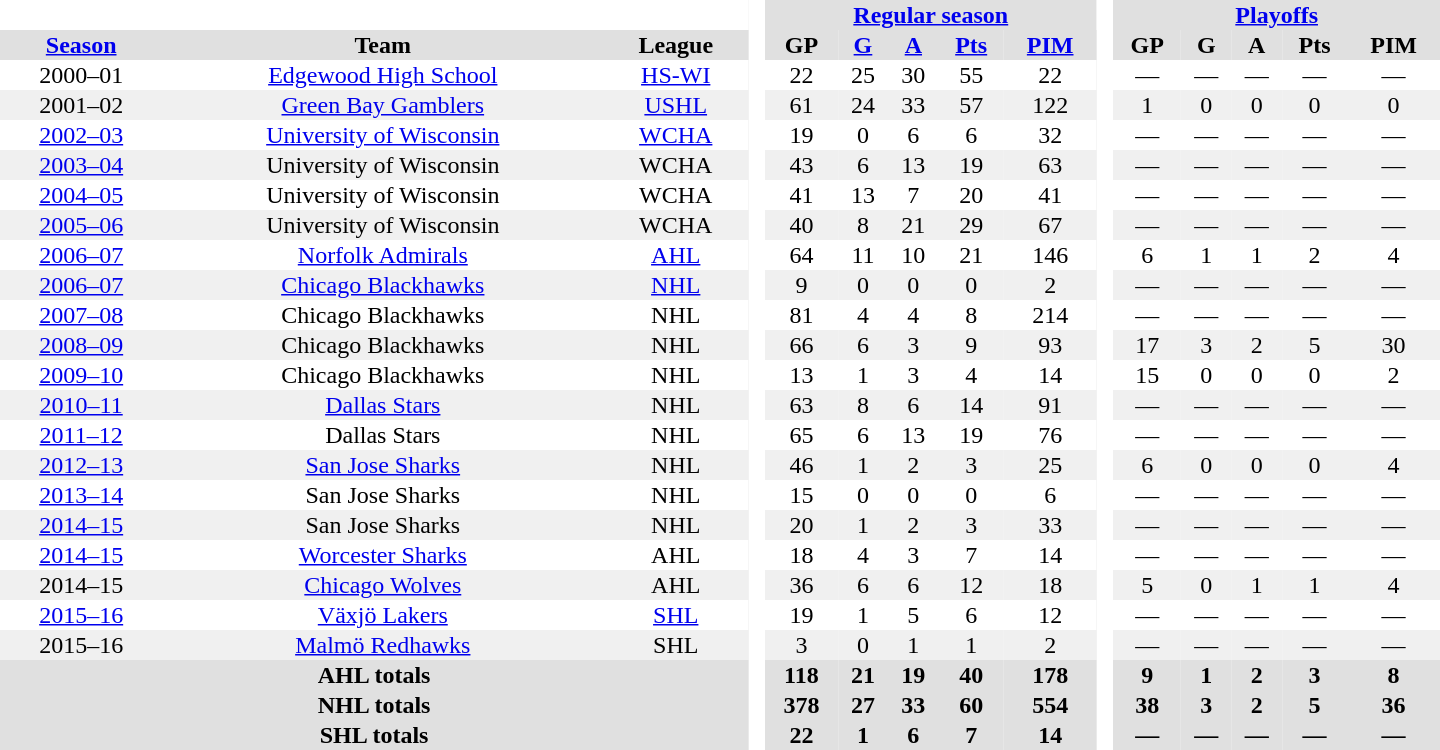<table border=0 cellpadding=1 cellspacing=0 style="text-align:center; width:60em">
<tr bgcolor="#e0e0e0">
<th colspan=3 bgcolor="#ffffff"> </th>
<th rowspan="101" bgcolor="#ffffff"> </th>
<th colspan=5><a href='#'>Regular season</a></th>
<th rowspan="101" bgcolor="#ffffff"> </th>
<th colspan=5><a href='#'>Playoffs</a></th>
</tr>
<tr bgcolor="#e0e0e0">
<th><a href='#'>Season</a></th>
<th>Team</th>
<th>League</th>
<th>GP</th>
<th><a href='#'>G</a></th>
<th><a href='#'>A</a></th>
<th><a href='#'>Pts</a></th>
<th><a href='#'>PIM</a></th>
<th>GP</th>
<th>G</th>
<th>A</th>
<th>Pts</th>
<th>PIM</th>
</tr>
<tr>
<td>2000–01</td>
<td><a href='#'>Edgewood High School</a></td>
<td><a href='#'>HS-WI</a></td>
<td>22</td>
<td>25</td>
<td>30</td>
<td>55</td>
<td>22</td>
<td>—</td>
<td>—</td>
<td>—</td>
<td>—</td>
<td>—</td>
</tr>
<tr bgcolor="#f0f0f0">
<td 2001–02 USHL season>2001–02</td>
<td><a href='#'>Green Bay Gamblers</a></td>
<td><a href='#'>USHL</a></td>
<td>61</td>
<td>24</td>
<td>33</td>
<td>57</td>
<td>122</td>
<td>1</td>
<td>0</td>
<td>0</td>
<td>0</td>
<td>0</td>
</tr>
<tr>
<td><a href='#'>2002–03</a></td>
<td><a href='#'>University of Wisconsin</a></td>
<td><a href='#'>WCHA</a></td>
<td>19</td>
<td>0</td>
<td>6</td>
<td>6</td>
<td>32</td>
<td>—</td>
<td>—</td>
<td>—</td>
<td>—</td>
<td>—</td>
</tr>
<tr bgcolor="#f0f0f0">
<td><a href='#'>2003–04</a></td>
<td>University of Wisconsin</td>
<td>WCHA</td>
<td>43</td>
<td>6</td>
<td>13</td>
<td>19</td>
<td>63</td>
<td>—</td>
<td>—</td>
<td>—</td>
<td>—</td>
<td>—</td>
</tr>
<tr>
<td><a href='#'>2004–05</a></td>
<td>University of Wisconsin</td>
<td>WCHA</td>
<td>41</td>
<td>13</td>
<td>7</td>
<td>20</td>
<td>41</td>
<td>—</td>
<td>—</td>
<td>—</td>
<td>—</td>
<td>—</td>
</tr>
<tr bgcolor="#f0f0f0">
<td><a href='#'>2005–06</a></td>
<td>University of Wisconsin</td>
<td>WCHA</td>
<td>40</td>
<td>8</td>
<td>21</td>
<td>29</td>
<td>67</td>
<td>—</td>
<td>—</td>
<td>—</td>
<td>—</td>
<td>—</td>
</tr>
<tr>
<td><a href='#'>2006–07</a></td>
<td><a href='#'>Norfolk Admirals</a></td>
<td><a href='#'>AHL</a></td>
<td>64</td>
<td>11</td>
<td>10</td>
<td>21</td>
<td>146</td>
<td>6</td>
<td>1</td>
<td>1</td>
<td>2</td>
<td>4</td>
</tr>
<tr bgcolor="#f0f0f0">
<td><a href='#'>2006–07</a></td>
<td><a href='#'>Chicago Blackhawks</a></td>
<td><a href='#'>NHL</a></td>
<td>9</td>
<td>0</td>
<td>0</td>
<td>0</td>
<td>2</td>
<td>—</td>
<td>—</td>
<td>—</td>
<td>—</td>
<td>—</td>
</tr>
<tr>
<td><a href='#'>2007–08</a></td>
<td>Chicago Blackhawks</td>
<td>NHL</td>
<td>81</td>
<td>4</td>
<td>4</td>
<td>8</td>
<td>214</td>
<td>—</td>
<td>—</td>
<td>—</td>
<td>—</td>
<td>—</td>
</tr>
<tr bgcolor="#f0f0f0">
<td><a href='#'>2008–09</a></td>
<td>Chicago Blackhawks</td>
<td>NHL</td>
<td>66</td>
<td>6</td>
<td>3</td>
<td>9</td>
<td>93</td>
<td>17</td>
<td>3</td>
<td>2</td>
<td>5</td>
<td>30</td>
</tr>
<tr>
<td><a href='#'>2009–10</a></td>
<td>Chicago Blackhawks</td>
<td>NHL</td>
<td>13</td>
<td>1</td>
<td>3</td>
<td>4</td>
<td>14</td>
<td>15</td>
<td>0</td>
<td>0</td>
<td>0</td>
<td>2</td>
</tr>
<tr bgcolor="#f0f0f0">
<td><a href='#'>2010–11</a></td>
<td><a href='#'>Dallas Stars</a></td>
<td>NHL</td>
<td>63</td>
<td>8</td>
<td>6</td>
<td>14</td>
<td>91</td>
<td>—</td>
<td>—</td>
<td>—</td>
<td>—</td>
<td>—</td>
</tr>
<tr>
<td><a href='#'>2011–12</a></td>
<td>Dallas Stars</td>
<td>NHL</td>
<td>65</td>
<td>6</td>
<td>13</td>
<td>19</td>
<td>76</td>
<td>—</td>
<td>—</td>
<td>—</td>
<td>—</td>
<td>—</td>
</tr>
<tr bgcolor="#f0f0f0">
<td><a href='#'>2012–13</a></td>
<td><a href='#'>San Jose Sharks</a></td>
<td>NHL</td>
<td>46</td>
<td>1</td>
<td>2</td>
<td>3</td>
<td>25</td>
<td>6</td>
<td>0</td>
<td>0</td>
<td>0</td>
<td>4</td>
</tr>
<tr>
<td><a href='#'>2013–14</a></td>
<td>San Jose Sharks</td>
<td>NHL</td>
<td>15</td>
<td>0</td>
<td>0</td>
<td>0</td>
<td>6</td>
<td>—</td>
<td>—</td>
<td>—</td>
<td>—</td>
<td>—</td>
</tr>
<tr bgcolor="#f0f0f0">
<td><a href='#'>2014–15</a></td>
<td>San Jose Sharks</td>
<td>NHL</td>
<td>20</td>
<td>1</td>
<td>2</td>
<td>3</td>
<td>33</td>
<td>—</td>
<td>—</td>
<td>—</td>
<td>—</td>
<td>—</td>
</tr>
<tr>
<td><a href='#'>2014–15</a></td>
<td><a href='#'>Worcester Sharks</a></td>
<td>AHL</td>
<td>18</td>
<td>4</td>
<td>3</td>
<td>7</td>
<td>14</td>
<td>—</td>
<td>—</td>
<td>—</td>
<td>—</td>
<td>—</td>
</tr>
<tr bgcolor="#f0f0f0">
<td>2014–15</td>
<td><a href='#'>Chicago Wolves</a></td>
<td>AHL</td>
<td>36</td>
<td>6</td>
<td>6</td>
<td>12</td>
<td>18</td>
<td>5</td>
<td>0</td>
<td>1</td>
<td>1</td>
<td>4</td>
</tr>
<tr>
<td><a href='#'>2015–16</a></td>
<td><a href='#'>Växjö Lakers</a></td>
<td><a href='#'>SHL</a></td>
<td>19</td>
<td>1</td>
<td>5</td>
<td>6</td>
<td>12</td>
<td>—</td>
<td>—</td>
<td>—</td>
<td>—</td>
<td>—</td>
</tr>
<tr bgcolor="#f0f0f0">
<td>2015–16</td>
<td><a href='#'>Malmö Redhawks</a></td>
<td>SHL</td>
<td>3</td>
<td>0</td>
<td>1</td>
<td>1</td>
<td>2</td>
<td>—</td>
<td>—</td>
<td>—</td>
<td>—</td>
<td>—</td>
</tr>
<tr bgcolor="#e0e0e0">
<th colspan="3">AHL totals</th>
<th>118</th>
<th>21</th>
<th>19</th>
<th>40</th>
<th>178</th>
<th>9</th>
<th>1</th>
<th>2</th>
<th>3</th>
<th>8</th>
</tr>
<tr bgcolor="#e0e0e0">
<th colspan=3>NHL totals</th>
<th>378</th>
<th>27</th>
<th>33</th>
<th>60</th>
<th>554</th>
<th>38</th>
<th>3</th>
<th>2</th>
<th>5</th>
<th>36</th>
</tr>
<tr bgcolor="#e0e0e0">
<th colspan="3">SHL totals</th>
<th>22</th>
<th>1</th>
<th>6</th>
<th>7</th>
<th>14</th>
<td><strong>—</strong></td>
<td><strong>—</strong></td>
<td><strong>—</strong></td>
<td><strong>—</strong></td>
<td><strong>—</strong></td>
</tr>
</table>
